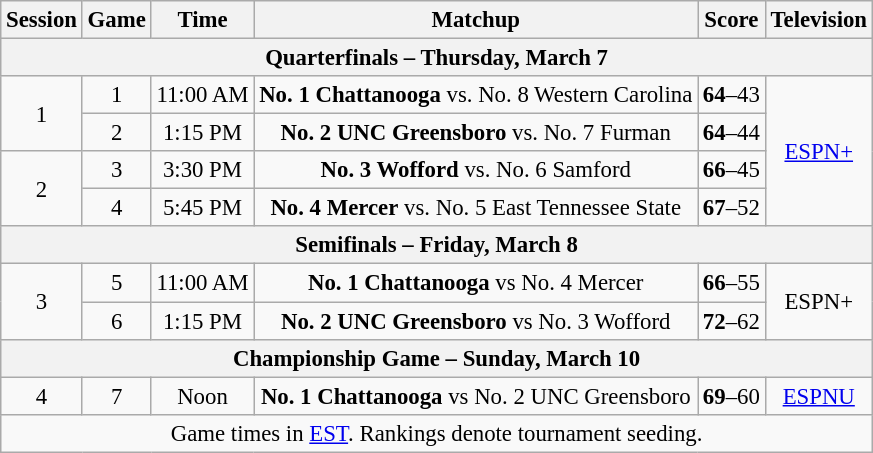<table class="wikitable" style="font-size: 95%; text-align:center">
<tr>
<th>Session</th>
<th>Game</th>
<th>Time</th>
<th>Matchup</th>
<th>Score</th>
<th>Television</th>
</tr>
<tr>
<th colspan=6>Quarterfinals – Thursday, March 7</th>
</tr>
<tr>
<td rowspan=2>1</td>
<td>1</td>
<td>11:00 AM</td>
<td><strong>No. 1 Chattanooga</strong> vs. No. 8 Western Carolina</td>
<td><strong>64</strong>–43</td>
<td rowspan=4><a href='#'>ESPN+</a></td>
</tr>
<tr>
<td>2</td>
<td>1:15 PM</td>
<td><strong>No. 2 UNC Greensboro</strong> vs. No. 7 Furman</td>
<td><strong>64</strong>–44</td>
</tr>
<tr>
<td rowspan=2>2</td>
<td>3</td>
<td>3:30 PM</td>
<td><strong>No. 3 Wofford</strong> vs. No. 6 Samford</td>
<td><strong>66</strong>–45</td>
</tr>
<tr>
<td>4</td>
<td>5:45 PM</td>
<td><strong>No. 4 Mercer</strong> vs. No. 5 East Tennessee State</td>
<td><strong>67</strong>–52</td>
</tr>
<tr>
<th colspan=6>Semifinals – Friday, March 8</th>
</tr>
<tr>
<td rowspan=2>3</td>
<td>5</td>
<td>11:00 AM</td>
<td><strong>No. 1 Chattanooga</strong> vs No. 4 Mercer</td>
<td><strong>66</strong>–55</td>
<td rowspan=2>ESPN+</td>
</tr>
<tr>
<td>6</td>
<td>1:15 PM</td>
<td><strong>No. 2 UNC Greensboro</strong> vs No. 3 Wofford</td>
<td><strong>72</strong>–62</td>
</tr>
<tr>
<th colspan=6>Championship Game – Sunday, March 10</th>
</tr>
<tr>
<td>4</td>
<td>7</td>
<td>Noon</td>
<td><strong>No. 1 Chattanooga</strong> vs No. 2 UNC Greensboro</td>
<td><strong>69</strong>–60</td>
<td><a href='#'>ESPNU</a></td>
</tr>
<tr>
<td colspan=6>Game times in <a href='#'>EST</a>. Rankings denote tournament seeding.</td>
</tr>
</table>
